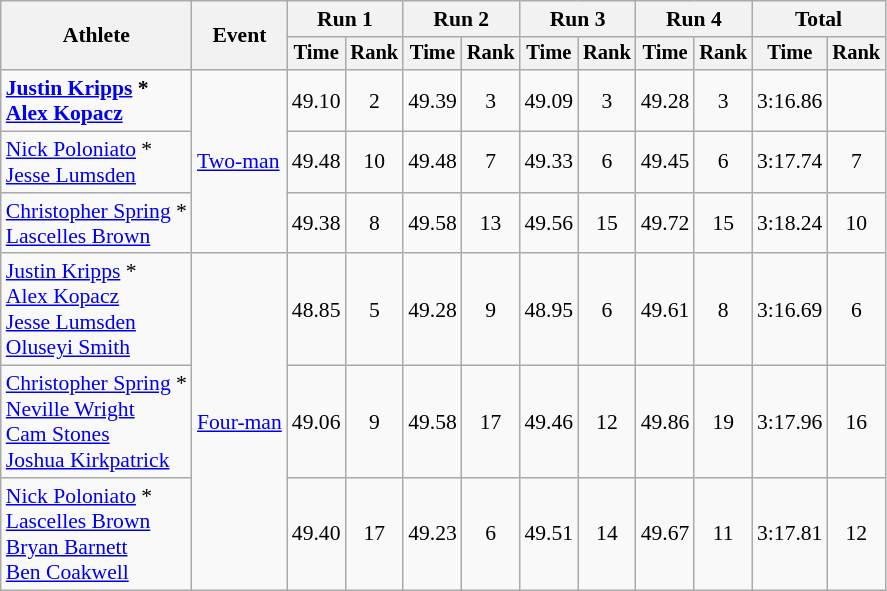<table class="wikitable" style="font-size:90%">
<tr>
<th rowspan="2">Athlete</th>
<th rowspan="2">Event</th>
<th colspan="2">Run 1</th>
<th colspan="2">Run 2</th>
<th colspan="2">Run 3</th>
<th colspan="2">Run 4</th>
<th colspan="2">Total</th>
</tr>
<tr style="font-size:95%">
<th>Time</th>
<th>Rank</th>
<th>Time</th>
<th>Rank</th>
<th>Time</th>
<th>Rank</th>
<th>Time</th>
<th>Rank</th>
<th>Time</th>
<th>Rank</th>
</tr>
<tr align=center>
<td align=left><strong><a href='#'>Justin Kripps</a> *<br><a href='#'>Alex Kopacz</a></strong></td>
<td align=left rowspan=3><a href='#'>Two-man</a></td>
<td>49.10</td>
<td>2</td>
<td>49.39</td>
<td>3</td>
<td>49.09</td>
<td>3</td>
<td>49.28</td>
<td>3</td>
<td>3:16.86</td>
<td></td>
</tr>
<tr align=center>
<td align=left><a href='#'>Nick Poloniato</a> *<br><a href='#'>Jesse Lumsden</a></td>
<td>49.48</td>
<td>10</td>
<td>49.48</td>
<td>7</td>
<td>49.33</td>
<td>6</td>
<td>49.45</td>
<td>6</td>
<td>3:17.74</td>
<td>7</td>
</tr>
<tr align=center>
<td align=left><a href='#'>Christopher Spring</a> *<br><a href='#'>Lascelles Brown</a></td>
<td>49.38</td>
<td>8</td>
<td>49.58</td>
<td>13</td>
<td>49.56</td>
<td>15</td>
<td>49.72</td>
<td>15</td>
<td>3:18.24</td>
<td>10</td>
</tr>
<tr align=center>
<td align=left><a href='#'>Justin Kripps</a> *<br><a href='#'>Alex Kopacz</a><br><a href='#'>Jesse Lumsden</a><br><a href='#'>Oluseyi Smith</a></td>
<td align=left rowspan=3><a href='#'>Four-man</a></td>
<td>48.85</td>
<td>5</td>
<td>49.28</td>
<td>9</td>
<td>48.95</td>
<td>6</td>
<td>49.61</td>
<td>8</td>
<td>3:16.69</td>
<td>6</td>
</tr>
<tr align=center>
<td align=left><a href='#'>Christopher Spring</a> *<br><a href='#'>Neville Wright</a><br><a href='#'>Cam Stones</a><br><a href='#'>Joshua Kirkpatrick</a></td>
<td>49.06</td>
<td>9</td>
<td>49.58</td>
<td>17</td>
<td>49.46</td>
<td>12</td>
<td>49.86</td>
<td>19</td>
<td>3:17.96</td>
<td>16</td>
</tr>
<tr align=center>
<td align=left><a href='#'>Nick Poloniato</a> *<br><a href='#'>Lascelles Brown</a><br><a href='#'>Bryan Barnett</a><br><a href='#'>Ben Coakwell</a></td>
<td>49.40</td>
<td>17</td>
<td>49.23</td>
<td>6</td>
<td>49.51</td>
<td>14</td>
<td>49.67</td>
<td>11</td>
<td>3:17.81</td>
<td>12</td>
</tr>
</table>
